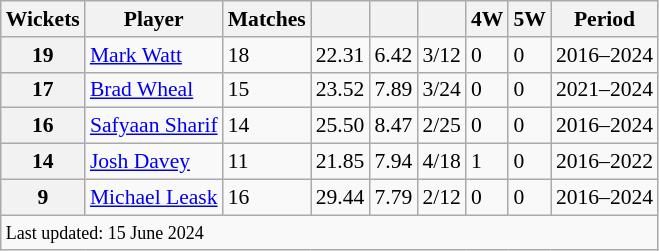<table class="wikitable" style="font-size: 90%">
<tr>
<th>Wickets</th>
<th>Player</th>
<th>Matches</th>
<th></th>
<th></th>
<th></th>
<th>4W</th>
<th>5W</th>
<th>Period</th>
</tr>
<tr>
<th>19</th>
<td><a href='#'>Mark Watt</a></td>
<td>18</td>
<td>22.31</td>
<td>6.42</td>
<td>3/12</td>
<td>0</td>
<td>0</td>
<td>2016–2024</td>
</tr>
<tr>
<th>17</th>
<td><a href='#'>Brad Wheal</a></td>
<td>15</td>
<td>23.52</td>
<td>7.89</td>
<td>3/24</td>
<td>0</td>
<td>0</td>
<td>2021–2024</td>
</tr>
<tr>
<th>16</th>
<td><a href='#'>Safyaan Sharif</a></td>
<td>14</td>
<td>25.50</td>
<td>8.47</td>
<td>2/25</td>
<td>0</td>
<td>0</td>
<td>2016–2024</td>
</tr>
<tr>
<th>14</th>
<td><a href='#'>Josh Davey</a></td>
<td>11</td>
<td>21.85</td>
<td>7.94</td>
<td>4/18</td>
<td>1</td>
<td>0</td>
<td>2016–2022</td>
</tr>
<tr>
<th>9</th>
<td><a href='#'>Michael Leask</a></td>
<td>16</td>
<td>29.44</td>
<td>7.79</td>
<td>2/12</td>
<td>0</td>
<td>0</td>
<td>2016–2024</td>
</tr>
<tr>
<td colspan="9"><small>Last updated: 15 June 2024</small></td>
</tr>
</table>
